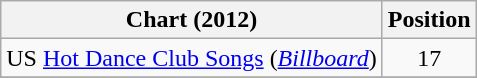<table class="wikitable sortable">
<tr>
<th scope="col">Chart (2012)</th>
<th scope="col">Position</th>
</tr>
<tr>
<td>US <a href='#'>Hot Dance Club Songs</a> (<a href='#'><em>Billboard</em></a>)</td>
<td align="center">17</td>
</tr>
<tr>
</tr>
</table>
